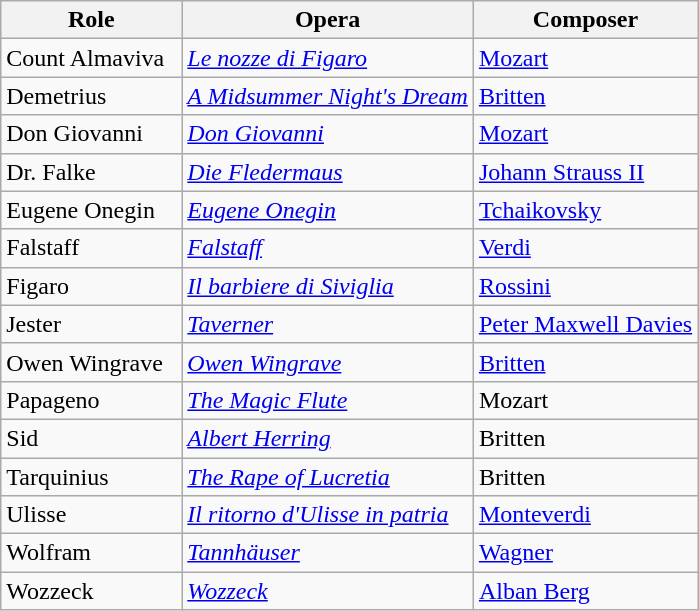<table class=wikitable>
<tr>
<th>Role</th>
<th>Opera</th>
<th>Composer</th>
</tr>
<tr>
<td>Count Almaviva  </td>
<td><em><a href='#'>Le nozze di Figaro</a></em>  </td>
<td><a href='#'>Mozart</a></td>
</tr>
<tr>
<td>Demetrius</td>
<td><em><a href='#'>A Midsummer Night's Dream</a></em></td>
<td><a href='#'>Britten</a></td>
</tr>
<tr>
<td>Don Giovanni</td>
<td><em><a href='#'>Don Giovanni</a></em></td>
<td><a href='#'>Mozart</a></td>
</tr>
<tr>
<td>Dr. Falke</td>
<td><em><a href='#'>Die Fledermaus</a></em></td>
<td><a href='#'>Johann Strauss II</a></td>
</tr>
<tr>
<td>Eugene Onegin</td>
<td><em><a href='#'>Eugene Onegin</a></em></td>
<td><a href='#'>Tchaikovsky</a></td>
</tr>
<tr>
<td>Falstaff</td>
<td><em><a href='#'>Falstaff</a></em></td>
<td><a href='#'>Verdi</a></td>
</tr>
<tr>
<td>Figaro </td>
<td><em><a href='#'>Il barbiere di Siviglia</a></em>  </td>
<td><a href='#'>Rossini</a></td>
</tr>
<tr>
<td>Jester</td>
<td><em><a href='#'>Taverner</a></em></td>
<td><a href='#'>Peter Maxwell Davies</a></td>
</tr>
<tr>
<td>Owen Wingrave</td>
<td><em><a href='#'>Owen Wingrave</a></em></td>
<td><a href='#'>Britten</a></td>
</tr>
<tr>
<td>Papageno</td>
<td><em><a href='#'>The Magic Flute</a></em></td>
<td>Mozart</td>
</tr>
<tr>
<td>Sid</td>
<td><em><a href='#'>Albert Herring</a></em></td>
<td>Britten</td>
</tr>
<tr>
<td>Tarquinius</td>
<td><em><a href='#'>The Rape of Lucretia</a></em></td>
<td>Britten</td>
</tr>
<tr>
<td>Ulisse</td>
<td><em><a href='#'>Il ritorno d'Ulisse in patria</a></em></td>
<td><a href='#'>Monteverdi</a></td>
</tr>
<tr>
<td>Wolfram</td>
<td><em><a href='#'>Tannhäuser</a></em></td>
<td><a href='#'>Wagner</a></td>
</tr>
<tr>
<td>Wozzeck</td>
<td><em><a href='#'>Wozzeck</a></em></td>
<td><a href='#'>Alban Berg</a></td>
</tr>
</table>
